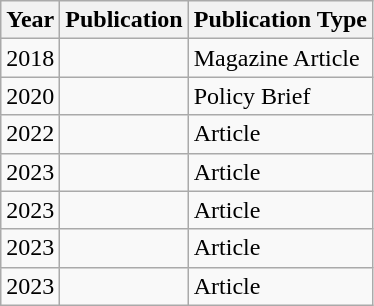<table class="wikitable sortable mw-collapsible">
<tr>
<th>Year</th>
<th>Publication</th>
<th>Publication Type</th>
</tr>
<tr>
<td>2018</td>
<td></td>
<td>Magazine Article</td>
</tr>
<tr>
<td>2020</td>
<td></td>
<td>Policy Brief</td>
</tr>
<tr>
<td>2022</td>
<td></td>
<td>Article</td>
</tr>
<tr>
<td>2023</td>
<td></td>
<td>Article</td>
</tr>
<tr>
<td>2023</td>
<td></td>
<td>Article</td>
</tr>
<tr>
<td>2023</td>
<td></td>
<td>Article</td>
</tr>
<tr>
<td>2023</td>
<td></td>
<td>Article</td>
</tr>
</table>
